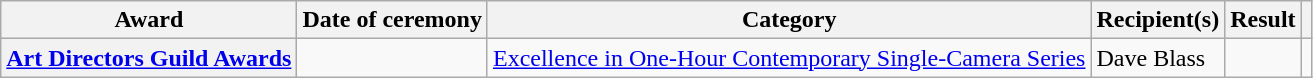<table class="wikitable plainrowheaders sortable">
<tr>
<th scope="col">Award</th>
<th scope="col">Date of ceremony</th>
<th scope="col">Category</th>
<th scope="col">Recipient(s)</th>
<th scope="col">Result</th>
<th scope="col" class="unsortable"></th>
</tr>
<tr>
<th scope="row" style="text-align:center;"><a href='#'>Art Directors Guild Awards</a></th>
<td><a href='#'></a></td>
<td><a href='#'>Excellence in One-Hour Contemporary Single-Camera Series</a></td>
<td>Dave Blass</td>
<td></td>
<td scope="row" style="text-align:center;"></td>
</tr>
</table>
